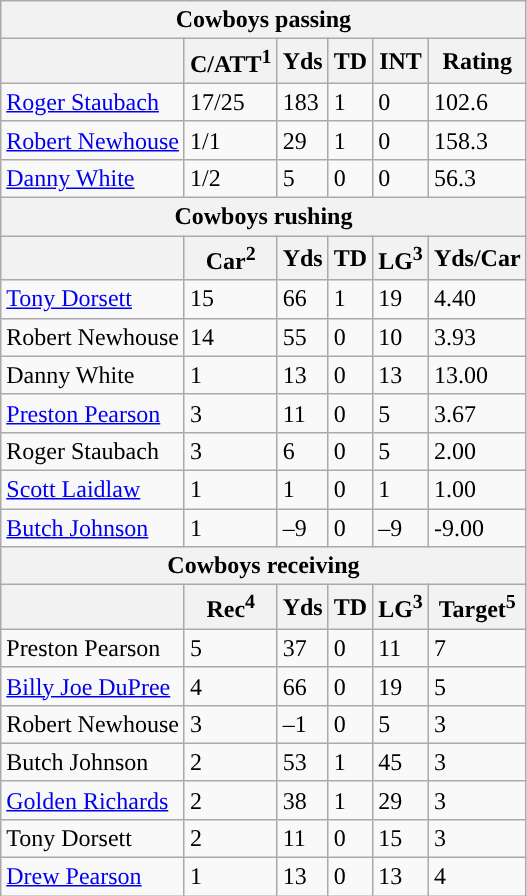<table class="wikitable">
<tr>
<th colspan="6">Cowboys passing</th>
</tr>
<tr>
<th></th>
<th>C/ATT<sup>1</sup></th>
<th>Yds</th>
<th>TD</th>
<th>INT</th>
<th>Rating</th>
</tr>
<tr>
<td><a href='#'>Roger Staubach</a></td>
<td>17/25</td>
<td>183</td>
<td>1</td>
<td>0</td>
<td>102.6</td>
</tr>
<tr>
<td><a href='#'>Robert Newhouse</a></td>
<td>1/1</td>
<td>29</td>
<td>1</td>
<td>0</td>
<td>158.3</td>
</tr>
<tr>
<td><a href='#'>Danny White</a></td>
<td>1/2</td>
<td>5</td>
<td>0</td>
<td>0</td>
<td>56.3</td>
</tr>
<tr>
<th colspan="6">Cowboys rushing</th>
</tr>
<tr>
<th></th>
<th>Car<sup>2</sup></th>
<th>Yds</th>
<th>TD</th>
<th>LG<sup>3</sup></th>
<th>Yds/Car</th>
</tr>
<tr>
<td><a href='#'>Tony Dorsett</a></td>
<td>15</td>
<td>66</td>
<td>1</td>
<td>19</td>
<td>4.40</td>
</tr>
<tr>
<td>Robert Newhouse</td>
<td>14</td>
<td>55</td>
<td>0</td>
<td>10</td>
<td>3.93</td>
</tr>
<tr>
<td>Danny White</td>
<td>1</td>
<td>13</td>
<td>0</td>
<td>13</td>
<td>13.00</td>
</tr>
<tr>
<td><a href='#'>Preston Pearson</a></td>
<td>3</td>
<td>11</td>
<td>0</td>
<td>5</td>
<td>3.67</td>
</tr>
<tr>
<td>Roger Staubach</td>
<td>3</td>
<td>6</td>
<td>0</td>
<td>5</td>
<td>2.00</td>
</tr>
<tr>
<td><a href='#'>Scott Laidlaw</a></td>
<td>1</td>
<td>1</td>
<td>0</td>
<td>1</td>
<td>1.00</td>
</tr>
<tr>
<td><a href='#'>Butch Johnson</a></td>
<td>1</td>
<td>–9</td>
<td>0</td>
<td>–9</td>
<td>-9.00</td>
</tr>
<tr>
<th colspan="6">Cowboys receiving</th>
</tr>
<tr>
<th></th>
<th>Rec<sup>4</sup></th>
<th>Yds</th>
<th>TD</th>
<th>LG<sup>3</sup></th>
<th>Target<sup>5</sup></th>
</tr>
<tr>
<td>Preston Pearson</td>
<td>5</td>
<td>37</td>
<td>0</td>
<td>11</td>
<td>7</td>
</tr>
<tr>
<td><a href='#'>Billy Joe DuPree</a></td>
<td>4</td>
<td>66</td>
<td>0</td>
<td>19</td>
<td>5</td>
</tr>
<tr>
<td>Robert Newhouse</td>
<td>3</td>
<td>–1</td>
<td>0</td>
<td>5</td>
<td>3</td>
</tr>
<tr>
<td>Butch Johnson</td>
<td>2</td>
<td>53</td>
<td>1</td>
<td>45</td>
<td>3</td>
</tr>
<tr>
<td><a href='#'>Golden Richards</a></td>
<td>2</td>
<td>38</td>
<td>1</td>
<td>29</td>
<td>3</td>
</tr>
<tr>
<td>Tony Dorsett</td>
<td>2</td>
<td>11</td>
<td>0</td>
<td>15</td>
<td>3</td>
</tr>
<tr>
<td><a href='#'>Drew Pearson</a></td>
<td>1</td>
<td>13</td>
<td>0</td>
<td>13</td>
<td>4</td>
</tr>
</table>
